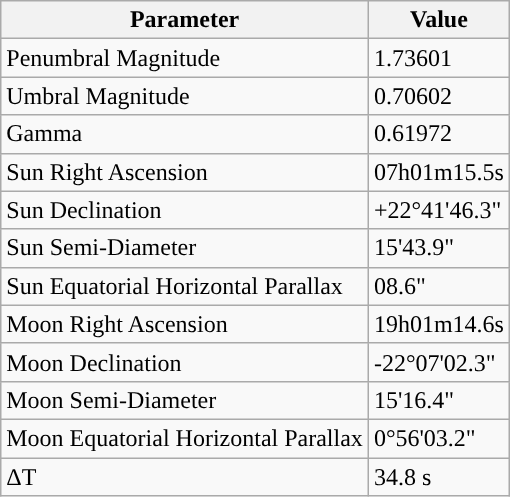<table class="wikitable">
<tr>
<th>Parameter</th>
<th>Value</th>
</tr>
<tr>
<td>Penumbral Magnitude</td>
<td>1.73601</td>
</tr>
<tr>
<td>Umbral Magnitude</td>
<td>0.70602</td>
</tr>
<tr>
<td>Gamma</td>
<td>0.61972</td>
</tr>
<tr>
<td>Sun Right Ascension</td>
<td>07h01m15.5s</td>
</tr>
<tr>
<td>Sun Declination</td>
<td>+22°41'46.3"</td>
</tr>
<tr>
<td>Sun Semi-Diameter</td>
<td>15'43.9"</td>
</tr>
<tr>
<td>Sun Equatorial Horizontal Parallax</td>
<td>08.6"</td>
</tr>
<tr>
<td>Moon Right Ascension</td>
<td>19h01m14.6s</td>
</tr>
<tr>
<td>Moon Declination</td>
<td>-22°07'02.3"</td>
</tr>
<tr>
<td>Moon Semi-Diameter</td>
<td>15'16.4"</td>
</tr>
<tr>
<td>Moon Equatorial Horizontal Parallax</td>
<td>0°56'03.2"</td>
</tr>
<tr>
<td>ΔT</td>
<td>34.8 s</td>
</tr>
</table>
